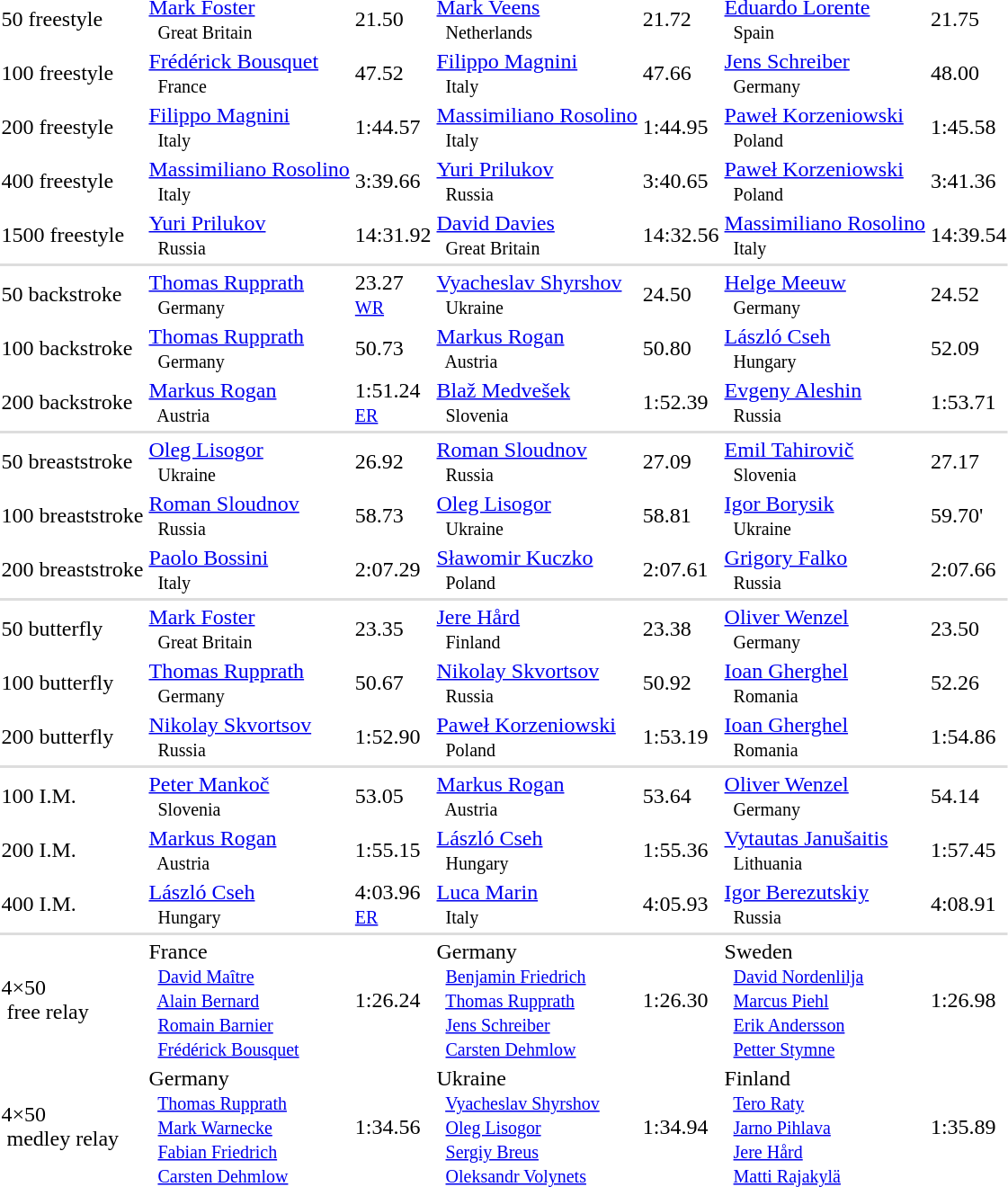<table>
<tr>
<td>50 freestyle</td>
<td><a href='#'>Mark Foster</a> <small><br>   Great Britain </small></td>
<td>21.50</td>
<td><a href='#'>Mark Veens</a> <small><br>   Netherlands </small></td>
<td>21.72</td>
<td><a href='#'>Eduardo Lorente</a> <small><br>   Spain </small></td>
<td>21.75</td>
</tr>
<tr>
<td>100 freestyle</td>
<td><a href='#'>Frédérick Bousquet</a> <small><br>   France </small></td>
<td>47.52</td>
<td><a href='#'>Filippo Magnini</a> <small><br>   Italy </small></td>
<td>47.66</td>
<td><a href='#'>Jens Schreiber</a> <small><br>   Germany </small></td>
<td>48.00</td>
</tr>
<tr>
<td>200 freestyle</td>
<td><a href='#'>Filippo Magnini</a> <small><br>   Italy </small></td>
<td>1:44.57</td>
<td><a href='#'>Massimiliano Rosolino</a> <small><br>   Italy </small></td>
<td>1:44.95</td>
<td><a href='#'>Paweł Korzeniowski</a> <small><br>   Poland </small></td>
<td>1:45.58</td>
</tr>
<tr>
<td>400 freestyle</td>
<td><a href='#'>Massimiliano Rosolino</a> <small><br>   Italy </small></td>
<td>3:39.66</td>
<td><a href='#'>Yuri Prilukov</a> <small><br>   Russia </small></td>
<td>3:40.65</td>
<td><a href='#'>Paweł Korzeniowski</a> <small><br>   Poland </small></td>
<td>3:41.36</td>
</tr>
<tr>
<td>1500 freestyle</td>
<td><a href='#'>Yuri Prilukov</a> <small><br>   Russia </small></td>
<td>14:31.92</td>
<td><a href='#'>David Davies</a> <small><br>   Great Britain </small></td>
<td>14:32.56</td>
<td><a href='#'>Massimiliano Rosolino</a> <small><br>   Italy </small></td>
<td>14:39.54</td>
</tr>
<tr bgcolor=#DDDDDD>
<td colspan=7></td>
</tr>
<tr>
<td>50 backstroke</td>
<td><a href='#'>Thomas Rupprath</a> <small><br>   Germany </small></td>
<td>23.27 <small><br><a href='#'>WR</a></small></td>
<td><a href='#'>Vyacheslav Shyrshov</a> <small><br>   Ukraine </small></td>
<td>24.50</td>
<td><a href='#'>Helge Meeuw</a> <small><br>   Germany </small></td>
<td>24.52</td>
</tr>
<tr>
<td>100 backstroke</td>
<td><a href='#'>Thomas Rupprath</a> <small><br>   Germany </small></td>
<td>50.73</td>
<td><a href='#'>Markus Rogan</a> <small><br>   Austria </small></td>
<td>50.80</td>
<td><a href='#'>László Cseh</a> <small><br>   Hungary </small></td>
<td>52.09</td>
</tr>
<tr>
<td>200 backstroke</td>
<td><a href='#'>Markus Rogan</a> <small><br>   Austria </small></td>
<td>1:51.24 <small><br><a href='#'>ER</a></small></td>
<td><a href='#'>Blaž Medvešek</a> <small><br>   Slovenia </small></td>
<td>1:52.39</td>
<td><a href='#'>Evgeny Aleshin</a> <small><br>   Russia </small></td>
<td>1:53.71</td>
</tr>
<tr bgcolor=#DDDDDD>
<td colspan=7></td>
</tr>
<tr>
<td>50 breaststroke</td>
<td><a href='#'>Oleg Lisogor</a> <small><br>   Ukraine </small></td>
<td>26.92</td>
<td><a href='#'>Roman Sloudnov</a> <small><br>   Russia </small></td>
<td>27.09</td>
<td><a href='#'>Emil Tahirovič</a> <small><br>   Slovenia </small></td>
<td>27.17</td>
</tr>
<tr>
<td>100 breaststroke</td>
<td><a href='#'>Roman Sloudnov</a> <small><br>   Russia </small></td>
<td>58.73</td>
<td><a href='#'>Oleg Lisogor</a> <small><br>   Ukraine </small></td>
<td>58.81</td>
<td><a href='#'>Igor Borysik</a> <small><br>   Ukraine </small></td>
<td>59.70'</td>
</tr>
<tr>
<td>200 breaststroke</td>
<td><a href='#'>Paolo Bossini</a> <small><br>   Italy </small></td>
<td>2:07.29</td>
<td><a href='#'>Sławomir Kuczko</a> <small><br>   Poland </small></td>
<td>2:07.61</td>
<td><a href='#'>Grigory Falko</a> <small><br>   Russia </small></td>
<td>2:07.66</td>
</tr>
<tr bgcolor=#DDDDDD>
<td colspan=7></td>
</tr>
<tr>
<td>50 butterfly</td>
<td><a href='#'>Mark Foster</a> <small><br>   Great Britain </small></td>
<td>23.35</td>
<td><a href='#'>Jere Hård</a> <small><br>   Finland </small></td>
<td>23.38</td>
<td><a href='#'>Oliver Wenzel</a> <small><br>   Germany </small></td>
<td>23.50</td>
</tr>
<tr>
<td>100 butterfly</td>
<td><a href='#'>Thomas Rupprath</a> <small><br>   Germany </small></td>
<td>50.67</td>
<td><a href='#'>Nikolay Skvortsov</a> <small><br>   Russia </small></td>
<td>50.92</td>
<td><a href='#'>Ioan Gherghel</a> <small><br>   Romania </small></td>
<td>52.26</td>
</tr>
<tr>
<td>200 butterfly</td>
<td><a href='#'>Nikolay Skvortsov</a> <small><br>   Russia </small></td>
<td>1:52.90</td>
<td><a href='#'>Paweł Korzeniowski</a> <small><br>   Poland </small></td>
<td>1:53.19</td>
<td><a href='#'>Ioan Gherghel</a> <small><br>   Romania </small></td>
<td>1:54.86</td>
</tr>
<tr bgcolor=#DDDDDD>
<td colspan=7></td>
</tr>
<tr>
<td>100 I.M.</td>
<td><a href='#'>Peter Mankoč</a> <small><br>   Slovenia </small></td>
<td>53.05</td>
<td><a href='#'>Markus Rogan</a> <small><br>   Austria </small></td>
<td>53.64</td>
<td><a href='#'>Oliver Wenzel</a> <small><br>   Germany </small></td>
<td>54.14</td>
</tr>
<tr>
<td>200 I.M.</td>
<td><a href='#'>Markus Rogan</a> <small><br>   Austria </small></td>
<td>1:55.15</td>
<td><a href='#'>László Cseh</a> <small><br>   Hungary </small></td>
<td>1:55.36</td>
<td><a href='#'>Vytautas Janušaitis</a> <small><br>   Lithuania </small></td>
<td>1:57.45</td>
</tr>
<tr>
<td>400 I.M.</td>
<td><a href='#'>László Cseh</a> <small><br>   Hungary </small></td>
<td>4:03.96 <small><br><a href='#'>ER</a></small></td>
<td><a href='#'>Luca Marin</a> <small><br>   Italy </small></td>
<td>4:05.93</td>
<td><a href='#'>Igor Berezutskiy</a> <small><br>   Russia </small></td>
<td>4:08.91</td>
</tr>
<tr bgcolor=#DDDDDD>
<td colspan=7></td>
</tr>
<tr>
<td>4×50 <br> free relay</td>
<td> France <small><br>  <a href='#'>David Maître</a><br>  <a href='#'>Alain Bernard</a><br>  <a href='#'>Romain Barnier</a><br>  <a href='#'>Frédérick Bousquet</a> </small></td>
<td>1:26.24</td>
<td> Germany <small><br>  <a href='#'>Benjamin Friedrich</a><br>  <a href='#'>Thomas Rupprath</a><br>  <a href='#'>Jens Schreiber</a><br>  <a href='#'>Carsten Dehmlow</a> </small></td>
<td>1:26.30</td>
<td> Sweden <small><br>  <a href='#'>David Nordenlilja</a><br>  <a href='#'>Marcus Piehl</a><br>  <a href='#'>Erik Andersson</a><br>  <a href='#'>Petter Stymne</a>  </small></td>
<td>1:26.98</td>
</tr>
<tr>
<td>4×50 <br> medley relay</td>
<td> Germany <small><br>  <a href='#'>Thomas Rupprath</a><br>  <a href='#'>Mark Warnecke</a><br>  <a href='#'>Fabian Friedrich</a><br>  <a href='#'>Carsten Dehmlow</a> </small></td>
<td>1:34.56</td>
<td> Ukraine <small><br>  <a href='#'>Vyacheslav Shyrshov</a><br>  <a href='#'>Oleg Lisogor</a><br>  <a href='#'>Sergiy Breus</a><br>  <a href='#'>Oleksandr Volynets</a> </small></td>
<td>1:34.94</td>
<td> Finland <small><br>  <a href='#'>Tero Raty</a><br>  <a href='#'>Jarno Pihlava</a><br>  <a href='#'>Jere Hård</a><br>  <a href='#'>Matti Rajakylä</a> </small></td>
<td>1:35.89</td>
</tr>
<tr>
</tr>
</table>
